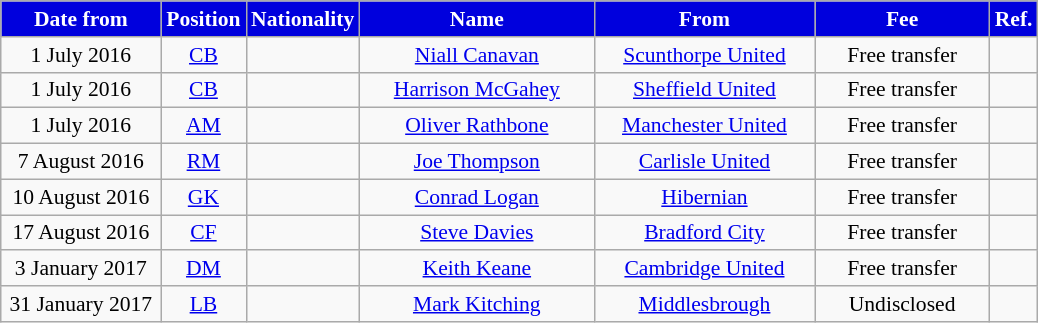<table class="wikitable"  style="text-align:center; font-size:90%; ">
<tr>
<th style="background:#0000DD; color:#FFFFFF; width:100px;">Date from</th>
<th style="background:#0000DD; color:#FFFFFF; width:50px;">Position</th>
<th style="background:#0000DD; color:#FFFFFF; width:50px;">Nationality</th>
<th style="background:#0000DD; color:#FFFFFF; width:150px;">Name</th>
<th style="background:#0000DD; color:#FFFFFF; width:140px;">From</th>
<th style="background:#0000DD; color:#FFFFFF; width:110px;">Fee</th>
<th style="background:#0000DD; color:#FFFFFF; width:25px;">Ref.</th>
</tr>
<tr>
<td>1 July 2016</td>
<td><a href='#'>CB</a></td>
<td></td>
<td><a href='#'>Niall Canavan</a></td>
<td><a href='#'>Scunthorpe United</a></td>
<td>Free transfer</td>
<td></td>
</tr>
<tr>
<td>1 July 2016</td>
<td><a href='#'>CB</a></td>
<td></td>
<td><a href='#'>Harrison McGahey</a></td>
<td><a href='#'>Sheffield United</a></td>
<td>Free transfer</td>
<td></td>
</tr>
<tr>
<td>1 July 2016</td>
<td><a href='#'>AM</a></td>
<td></td>
<td><a href='#'>Oliver Rathbone</a></td>
<td><a href='#'>Manchester United</a></td>
<td>Free transfer</td>
<td></td>
</tr>
<tr>
<td>7 August 2016</td>
<td><a href='#'>RM</a></td>
<td></td>
<td><a href='#'>Joe Thompson</a></td>
<td><a href='#'>Carlisle United</a></td>
<td>Free transfer</td>
<td></td>
</tr>
<tr>
<td>10 August 2016</td>
<td><a href='#'>GK</a></td>
<td></td>
<td><a href='#'>Conrad Logan</a></td>
<td><a href='#'>Hibernian</a></td>
<td>Free transfer</td>
<td></td>
</tr>
<tr>
<td>17 August 2016</td>
<td><a href='#'>CF</a></td>
<td></td>
<td><a href='#'>Steve Davies</a></td>
<td><a href='#'>Bradford City</a></td>
<td>Free transfer</td>
<td></td>
</tr>
<tr>
<td>3 January 2017</td>
<td><a href='#'>DM</a></td>
<td></td>
<td><a href='#'>Keith Keane</a></td>
<td><a href='#'>Cambridge United</a></td>
<td>Free transfer</td>
<td></td>
</tr>
<tr>
<td>31 January 2017</td>
<td><a href='#'>LB</a></td>
<td></td>
<td><a href='#'>Mark Kitching</a></td>
<td><a href='#'>Middlesbrough</a></td>
<td>Undisclosed</td>
<td></td>
</tr>
</table>
